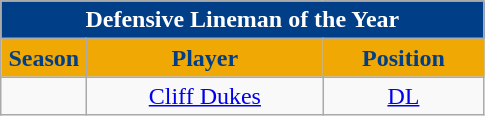<table class="wikitable sortable" style="text-align:center">
<tr>
<td colspan="4" style="background:#003F87; color:#FFFFFF;"><strong>Defensive Lineman of the Year</strong></td>
</tr>
<tr>
<th style="width:50px; background:#F0A804; color:#003F87;">Season</th>
<th style="width:150px; background:#F0A804; color:#003F87;">Player</th>
<th style="width:100px; background:#F0A804; color:#003F87;">Position</th>
</tr>
<tr>
<td></td>
<td><a href='#'>Cliff Dukes</a></td>
<td><a href='#'>DL</a></td>
</tr>
</table>
